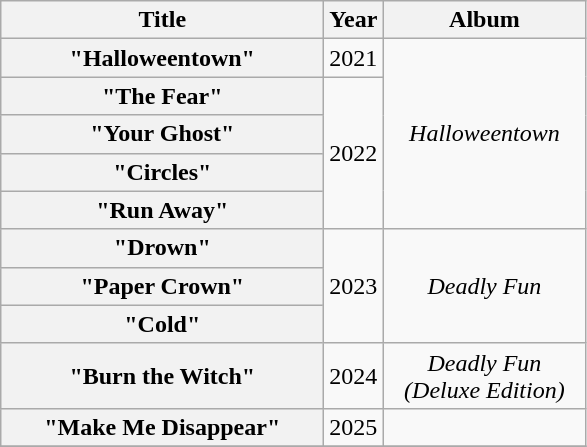<table class="wikitable plainrowheaders" style="text-align:center;" border="1">
<tr>
<th scope="col" style="width:13em;">Title</th>
<th scope="col" style="width:1em;">Year</th>
<th scope="col" style="width:8em;">Album</th>
</tr>
<tr>
<th scope="row">"Halloweentown"</th>
<td>2021</td>
<td rowspan="5"><em>Halloweentown</em></td>
</tr>
<tr>
<th scope="row">"The Fear"</th>
<td rowspan="4">2022</td>
</tr>
<tr>
<th scope="row">"Your Ghost"</th>
</tr>
<tr>
<th scope="row">"Circles"</th>
</tr>
<tr>
<th scope="row">"Run Away"</th>
</tr>
<tr>
<th scope="row">"Drown"</th>
<td rowspan="3">2023</td>
<td rowspan="3"><em>Deadly Fun</em></td>
</tr>
<tr>
<th scope="row">"Paper Crown"<br></th>
</tr>
<tr>
<th scope="row">"Cold"</th>
</tr>
<tr>
<th scope="row">"Burn the Witch"</th>
<td>2024</td>
<td><em>Deadly Fun (Deluxe Edition)</em></td>
</tr>
<tr>
<th scope="row">"Make Me Disappear"</th>
<td>2025</td>
<td></td>
</tr>
<tr>
</tr>
</table>
